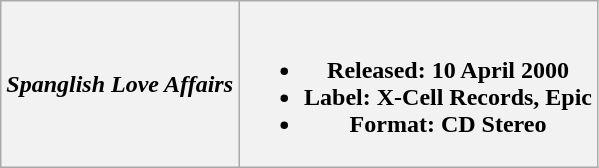<table class="wikitable">
<tr>
<th><em>Spanglish Love Affairs</em></th>
<th><br><ul><li>Released: 10 April 2000</li><li>Label: X-Cell Records, Epic</li><li>Format: CD Stereo</li></ul></th>
</tr>
</table>
